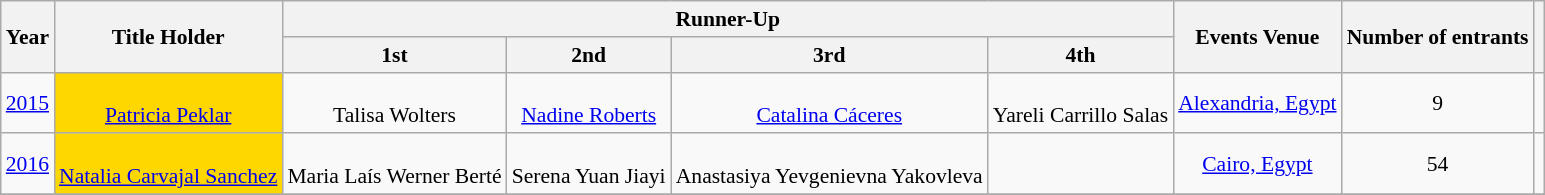<table class="wikitable" style="font-size: 90%; text-align:center">
<tr>
<th rowspan="2">Year</th>
<th rowspan="2">Title Holder</th>
<th colspan="4">Runner-Up</th>
<th rowspan="2">Events Venue</th>
<th rowspan="2">Number of entrants</th>
<th rowspan="2"></th>
</tr>
<tr>
<th>1st</th>
<th>2nd</th>
<th>3rd</th>
<th>4th</th>
</tr>
<tr>
<td><a href='#'>2015</a></td>
<td style="background: gold;"><strong><br></strong><a href='#'>Patricia Peklar</a></td>
<td><br>Talisa Wolters</td>
<td><br><a href='#'>Nadine Roberts</a></td>
<td><br><a href='#'>Catalina Cáceres</a></td>
<td><br>Yareli Carrillo Salas</td>
<td><a href='#'>Alexandria, Egypt</a></td>
<td>9</td>
<td></td>
</tr>
<tr>
<td><a href='#'>2016</a></td>
<td style="background: gold;"><strong><br></strong><a href='#'>Natalia Carvajal Sanchez</a></td>
<td><br>Maria Laís Werner Berté</td>
<td><br>Serena Yuan Jiayi</td>
<td><br>Anastasiya Yevgenievna Yakovleva</td>
<td></td>
<td><a href='#'>Cairo, Egypt</a></td>
<td>54</td>
<td></td>
</tr>
<tr>
</tr>
</table>
